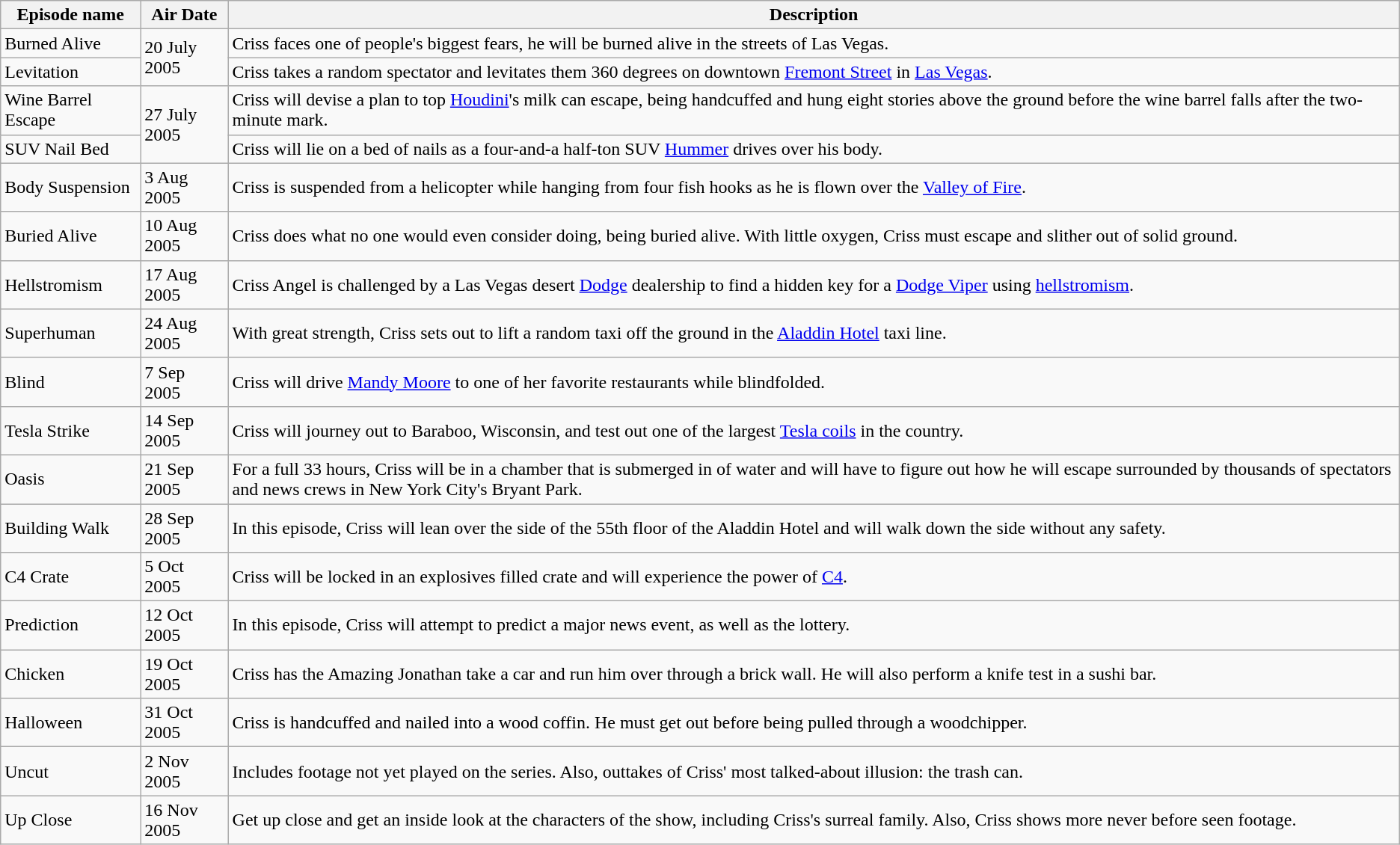<table class="wikitable">
<tr>
<th>Episode name</th>
<th>Air Date</th>
<th>Description</th>
</tr>
<tr>
<td>Burned Alive</td>
<td rowspan="2">20 July 2005</td>
<td>Criss faces one of people's biggest fears, he will be burned alive in the streets of Las Vegas.</td>
</tr>
<tr>
<td>Levitation</td>
<td>Criss takes a random spectator and levitates them 360 degrees on downtown <a href='#'>Fremont Street</a> in <a href='#'>Las Vegas</a>.</td>
</tr>
<tr>
<td>Wine Barrel Escape</td>
<td rowspan="2">27 July 2005</td>
<td>Criss will devise a plan to top <a href='#'>Houdini</a>'s milk can escape, being handcuffed and hung eight stories above the ground before the wine barrel falls after the two-minute mark.</td>
</tr>
<tr>
<td>SUV Nail Bed</td>
<td>Criss will lie on a bed of nails as a four-and-a half-ton SUV <a href='#'>Hummer</a> drives over his body.</td>
</tr>
<tr>
<td>Body Suspension</td>
<td>3 Aug 2005</td>
<td>Criss is suspended from a helicopter while hanging from four fish hooks as he is flown over the <a href='#'>Valley of Fire</a>.</td>
</tr>
<tr>
<td>Buried Alive</td>
<td>10 Aug 2005</td>
<td>Criss does what no one would even consider doing, being buried alive.  With little oxygen, Criss must escape and slither out of solid ground.</td>
</tr>
<tr>
<td>Hellstromism</td>
<td>17 Aug 2005</td>
<td>Criss Angel is challenged by a Las Vegas desert <a href='#'>Dodge</a> dealership to find a hidden key for a <a href='#'>Dodge Viper</a> using <a href='#'>hellstromism</a>.</td>
</tr>
<tr>
<td>Superhuman</td>
<td>24 Aug 2005</td>
<td>With great strength, Criss sets out to lift a random taxi  off the ground in the <a href='#'>Aladdin Hotel</a> taxi line.</td>
</tr>
<tr>
<td>Blind</td>
<td>7 Sep 2005</td>
<td>Criss will drive <a href='#'>Mandy Moore</a> to one of her favorite restaurants while blindfolded.</td>
</tr>
<tr>
<td>Tesla Strike</td>
<td>14 Sep 2005</td>
<td>Criss will journey out to Baraboo, Wisconsin, and test out one of the largest <a href='#'>Tesla coils</a> in the country.</td>
</tr>
<tr>
<td>Oasis</td>
<td>21 Sep 2005</td>
<td>For a full 33 hours, Criss will be in a chamber that is submerged in  of water and will have to figure out how he will escape surrounded by thousands of spectators and news crews in New York City's Bryant Park.</td>
</tr>
<tr>
<td>Building Walk</td>
<td>28 Sep 2005</td>
<td>In this episode, Criss will lean over the side of the 55th floor of the Aladdin Hotel and will walk down the side without any safety.</td>
</tr>
<tr>
<td>C4 Crate</td>
<td>5 Oct 2005</td>
<td>Criss will be locked in an explosives filled crate and will experience the power of <a href='#'>C4</a>.</td>
</tr>
<tr>
<td>Prediction</td>
<td>12 Oct 2005</td>
<td>In this episode, Criss will attempt to predict a major news event, as well as the lottery.</td>
</tr>
<tr>
<td>Chicken</td>
<td>19 Oct 2005</td>
<td>Criss has the Amazing Jonathan take a car and run him over through a brick wall. He will also perform a knife test in a sushi bar.</td>
</tr>
<tr>
<td>Halloween</td>
<td>31 Oct 2005</td>
<td>Criss is handcuffed and nailed into a wood coffin. He must get out before being pulled through a woodchipper.</td>
</tr>
<tr>
<td>Uncut</td>
<td>2 Nov 2005</td>
<td>Includes footage not yet played on the series.  Also, outtakes of Criss' most talked-about illusion: the trash can.</td>
</tr>
<tr>
<td>Up Close</td>
<td>16 Nov 2005</td>
<td>Get up close and get an inside look at the characters of the show, including Criss's surreal family. Also, Criss shows more never before seen footage.</td>
</tr>
</table>
